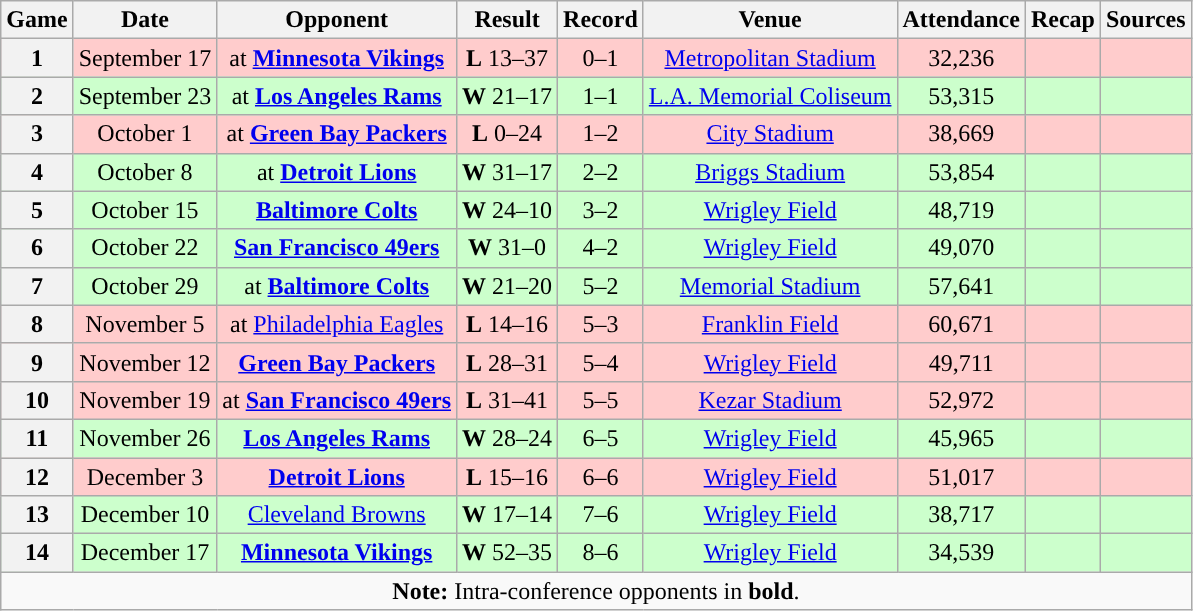<table class="wikitable" style="text-align:center">
<tr>
<th>Game</th>
<th>Date</th>
<th>Opponent</th>
<th>Result</th>
<th>Record</th>
<th>Venue</th>
<th>Attendance</th>
<th>Recap</th>
<th>Sources</th>
</tr>
<tr style="background:#fcc">
<th>1</th>
<td>September 17</td>
<td>at <strong><a href='#'>Minnesota Vikings</a></strong></td>
<td><strong>L</strong> 13–37</td>
<td>0–1</td>
<td><a href='#'>Metropolitan Stadium</a></td>
<td>32,236</td>
<td></td>
<td></td>
</tr>
<tr style="background:#cfc">
<th>2</th>
<td>September 23</td>
<td>at <strong><a href='#'>Los Angeles Rams</a></strong></td>
<td><strong>W</strong> 21–17</td>
<td>1–1</td>
<td><a href='#'>L.A. Memorial Coliseum</a></td>
<td>53,315</td>
<td></td>
<td></td>
</tr>
<tr style="background:#fcc">
<th>3</th>
<td>October 1</td>
<td>at <strong><a href='#'>Green Bay Packers</a></strong></td>
<td><strong>L</strong> 0–24</td>
<td>1–2</td>
<td><a href='#'>City Stadium</a></td>
<td>38,669</td>
<td></td>
<td></td>
</tr>
<tr style="background:#cfc">
<th>4</th>
<td>October 8</td>
<td>at <strong><a href='#'>Detroit Lions</a></strong></td>
<td><strong>W</strong> 31–17</td>
<td>2–2</td>
<td><a href='#'>Briggs Stadium</a></td>
<td>53,854</td>
<td></td>
<td></td>
</tr>
<tr style="background:#cfc">
<th>5</th>
<td>October 15</td>
<td><strong><a href='#'>Baltimore Colts</a></strong></td>
<td><strong>W</strong> 24–10</td>
<td>3–2</td>
<td><a href='#'>Wrigley Field</a></td>
<td>48,719</td>
<td></td>
<td></td>
</tr>
<tr style="background:#cfc">
<th>6</th>
<td>October 22</td>
<td><strong><a href='#'>San Francisco 49ers</a></strong></td>
<td><strong>W</strong> 31–0</td>
<td>4–2</td>
<td><a href='#'>Wrigley Field</a></td>
<td>49,070</td>
<td></td>
<td></td>
</tr>
<tr style="background:#cfc">
<th>7</th>
<td>October 29</td>
<td>at <strong><a href='#'>Baltimore Colts</a></strong></td>
<td><strong>W</strong> 21–20</td>
<td>5–2</td>
<td><a href='#'>Memorial Stadium</a></td>
<td>57,641</td>
<td></td>
<td></td>
</tr>
<tr style="background:#fcc">
<th>8</th>
<td>November 5</td>
<td>at <a href='#'>Philadelphia Eagles</a></td>
<td><strong>L</strong> 14–16</td>
<td>5–3</td>
<td><a href='#'>Franklin Field</a></td>
<td>60,671</td>
<td></td>
<td></td>
</tr>
<tr style="background:#fcc">
<th>9</th>
<td>November 12</td>
<td><strong><a href='#'>Green Bay Packers</a></strong></td>
<td><strong>L</strong> 28–31</td>
<td>5–4</td>
<td><a href='#'>Wrigley Field</a></td>
<td>49,711</td>
<td></td>
<td></td>
</tr>
<tr style="background:#fcc">
<th>10</th>
<td>November 19</td>
<td>at <strong><a href='#'>San Francisco 49ers</a></strong></td>
<td><strong>L</strong> 31–41</td>
<td>5–5</td>
<td><a href='#'>Kezar Stadium</a></td>
<td>52,972</td>
<td></td>
<td></td>
</tr>
<tr style="background:#cfc">
<th>11</th>
<td>November 26</td>
<td><strong><a href='#'>Los Angeles Rams</a></strong></td>
<td><strong>W</strong> 28–24</td>
<td>6–5</td>
<td><a href='#'>Wrigley Field</a></td>
<td>45,965</td>
<td></td>
<td></td>
</tr>
<tr style="background:#fcc">
<th>12</th>
<td>December 3</td>
<td><strong><a href='#'>Detroit Lions</a></strong></td>
<td><strong>L</strong> 15–16</td>
<td>6–6</td>
<td><a href='#'>Wrigley Field</a></td>
<td>51,017</td>
<td></td>
<td></td>
</tr>
<tr style="background:#cfc">
<th>13</th>
<td>December 10</td>
<td><a href='#'>Cleveland Browns</a></td>
<td><strong>W</strong> 17–14</td>
<td>7–6</td>
<td><a href='#'>Wrigley Field</a></td>
<td>38,717</td>
<td></td>
<td></td>
</tr>
<tr style="background:#cfc">
<th>14</th>
<td>December 17</td>
<td><strong><a href='#'>Minnesota Vikings</a></strong></td>
<td><strong>W</strong> 52–35</td>
<td>8–6</td>
<td><a href='#'>Wrigley Field</a></td>
<td>34,539</td>
<td></td>
<td></td>
</tr>
<tr>
<td colspan="10"><strong>Note:</strong> Intra-conference opponents in <strong>bold</strong>.</td>
</tr>
</table>
